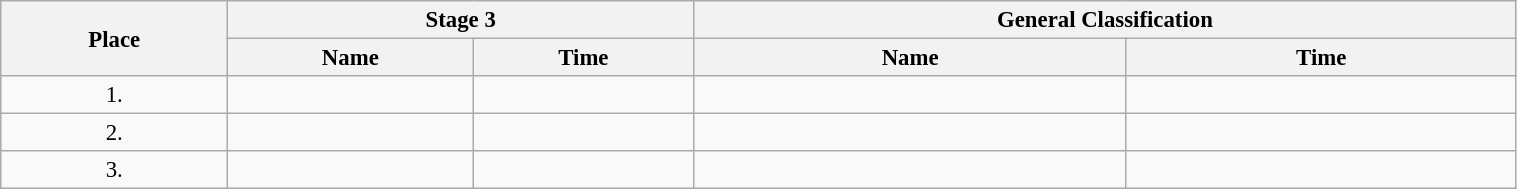<table class=wikitable style="font-size:95%" width="80%">
<tr>
<th rowspan="2">Place</th>
<th colspan="2">Stage 3</th>
<th colspan="2">General Classification</th>
</tr>
<tr>
<th>Name</th>
<th>Time</th>
<th>Name</th>
<th>Time</th>
</tr>
<tr>
<td align="center">1.</td>
<td></td>
<td></td>
<td></td>
<td></td>
</tr>
<tr>
<td align="center">2.</td>
<td></td>
<td></td>
<td></td>
<td></td>
</tr>
<tr>
<td align="center">3.</td>
<td></td>
<td></td>
<td></td>
<td></td>
</tr>
</table>
